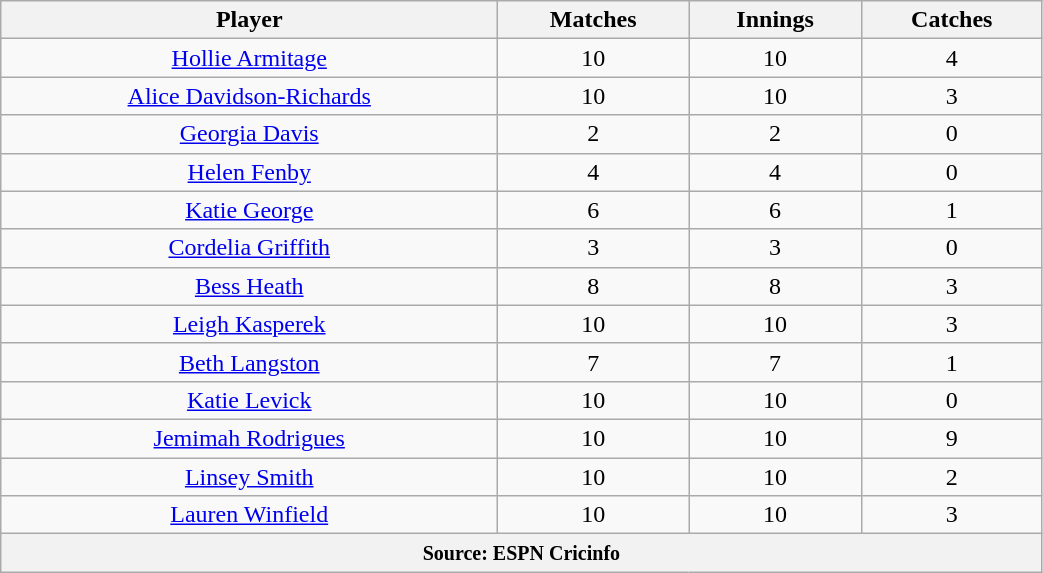<table class="wikitable" style="text-align:center; width:55%;">
<tr>
<th>Player</th>
<th>Matches</th>
<th>Innings</th>
<th>Catches</th>
</tr>
<tr>
<td><a href='#'>Hollie Armitage</a></td>
<td>10</td>
<td>10</td>
<td>4</td>
</tr>
<tr>
<td><a href='#'>Alice Davidson-Richards</a></td>
<td>10</td>
<td>10</td>
<td>3</td>
</tr>
<tr>
<td><a href='#'>Georgia Davis</a></td>
<td>2</td>
<td>2</td>
<td>0</td>
</tr>
<tr>
<td><a href='#'>Helen Fenby</a></td>
<td>4</td>
<td>4</td>
<td>0</td>
</tr>
<tr>
<td><a href='#'>Katie George</a></td>
<td>6</td>
<td>6</td>
<td>1</td>
</tr>
<tr>
<td><a href='#'>Cordelia Griffith</a></td>
<td>3</td>
<td>3</td>
<td>0</td>
</tr>
<tr>
<td><a href='#'>Bess Heath</a></td>
<td>8</td>
<td>8</td>
<td>3</td>
</tr>
<tr>
<td><a href='#'>Leigh Kasperek</a></td>
<td>10</td>
<td>10</td>
<td>3</td>
</tr>
<tr>
<td><a href='#'>Beth Langston</a></td>
<td>7</td>
<td>7</td>
<td>1</td>
</tr>
<tr>
<td><a href='#'>Katie Levick</a></td>
<td>10</td>
<td>10</td>
<td>0</td>
</tr>
<tr>
<td><a href='#'>Jemimah Rodrigues</a></td>
<td>10</td>
<td>10</td>
<td>9</td>
</tr>
<tr>
<td><a href='#'>Linsey Smith</a></td>
<td>10</td>
<td>10</td>
<td>2</td>
</tr>
<tr>
<td><a href='#'>Lauren Winfield</a></td>
<td>10</td>
<td>10</td>
<td>3</td>
</tr>
<tr>
<th colspan="4"><small>Source: ESPN Cricinfo </small></th>
</tr>
</table>
